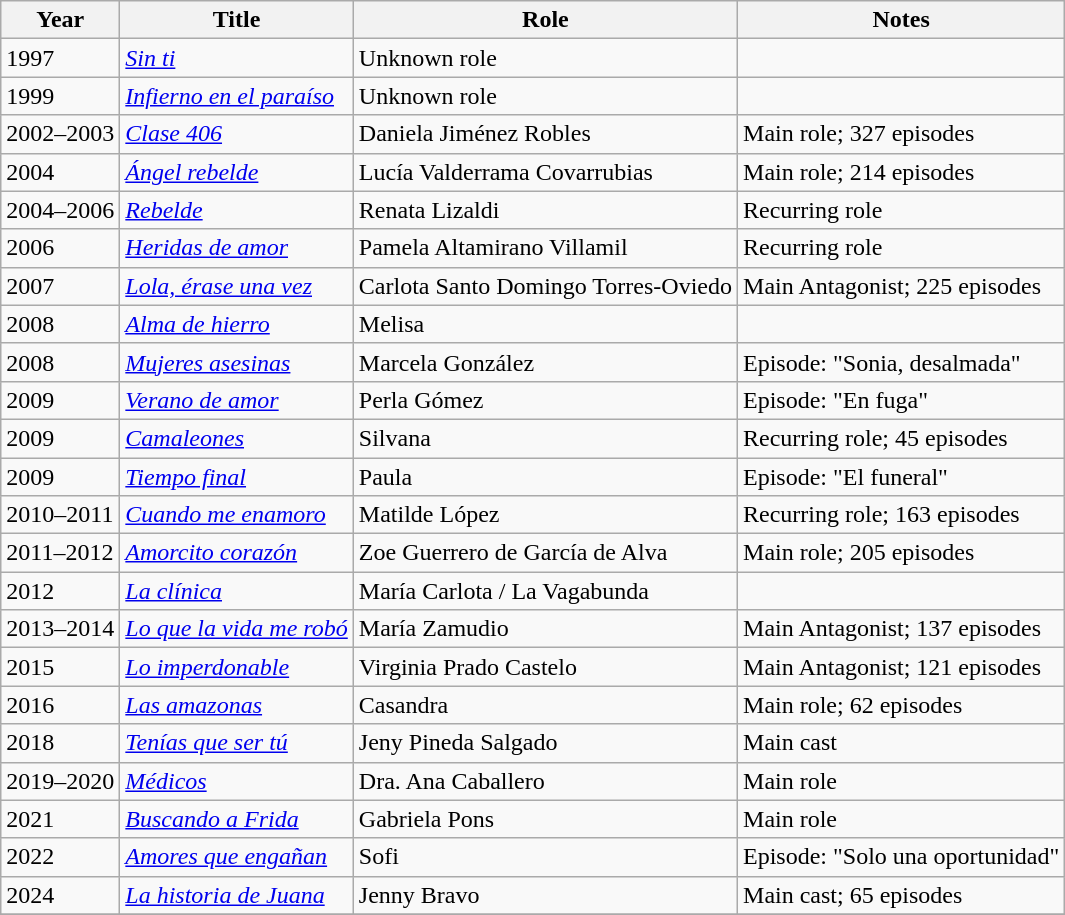<table class="wikitable sortable">
<tr>
<th>Year</th>
<th>Title</th>
<th>Role</th>
<th>Notes</th>
</tr>
<tr>
<td>1997</td>
<td><em><a href='#'>Sin ti</a></em></td>
<td>Unknown role</td>
<td></td>
</tr>
<tr>
<td>1999</td>
<td><em><a href='#'>Infierno en el paraíso</a></em></td>
<td>Unknown role</td>
<td></td>
</tr>
<tr>
<td>2002–2003</td>
<td><em><a href='#'>Clase 406</a></em></td>
<td>Daniela Jiménez Robles</td>
<td>Main role; 327 episodes</td>
</tr>
<tr>
<td>2004</td>
<td><em><a href='#'>Ángel rebelde</a></em></td>
<td>Lucía Valderrama Covarrubias</td>
<td>Main role; 214 episodes</td>
</tr>
<tr>
<td>2004–2006</td>
<td><em><a href='#'>Rebelde</a></em></td>
<td>Renata Lizaldi</td>
<td>Recurring role</td>
</tr>
<tr>
<td>2006</td>
<td><em><a href='#'>Heridas de amor</a></em></td>
<td>Pamela Altamirano Villamil</td>
<td>Recurring role</td>
</tr>
<tr>
<td>2007</td>
<td><em><a href='#'>Lola, érase una vez</a></em></td>
<td>Carlota Santo Domingo Torres-Oviedo</td>
<td>Main Antagonist; 225 episodes</td>
</tr>
<tr>
<td>2008</td>
<td><em><a href='#'>Alma de hierro</a></em></td>
<td>Melisa</td>
<td></td>
</tr>
<tr>
<td>2008</td>
<td><em><a href='#'>Mujeres asesinas</a></em></td>
<td>Marcela González</td>
<td>Episode: "Sonia, desalmada"</td>
</tr>
<tr>
<td>2009</td>
<td><em><a href='#'>Verano de amor</a></em></td>
<td>Perla Gómez</td>
<td>Episode: "En fuga"</td>
</tr>
<tr>
<td>2009</td>
<td><em><a href='#'>Camaleones</a></em></td>
<td>Silvana</td>
<td>Recurring role; 45 episodes</td>
</tr>
<tr>
<td>2009</td>
<td><em><a href='#'>Tiempo final</a></em></td>
<td>Paula</td>
<td>Episode: "El funeral"</td>
</tr>
<tr>
<td>2010–2011</td>
<td><em><a href='#'>Cuando me enamoro</a></em></td>
<td>Matilde López</td>
<td>Recurring role; 163 episodes</td>
</tr>
<tr>
<td>2011–2012</td>
<td><em><a href='#'>Amorcito corazón</a></em></td>
<td>Zoe Guerrero de García de Alva</td>
<td>Main role; 205 episodes</td>
</tr>
<tr>
<td>2012</td>
<td><em><a href='#'>La clínica</a></em></td>
<td>María Carlota / La Vagabunda</td>
<td></td>
</tr>
<tr>
<td>2013–2014</td>
<td><em><a href='#'>Lo que la vida me robó</a></em></td>
<td>María Zamudio</td>
<td>Main Antagonist; 137 episodes</td>
</tr>
<tr>
<td>2015</td>
<td><em><a href='#'>Lo imperdonable</a></em></td>
<td>Virginia Prado Castelo</td>
<td>Main Antagonist; 121 episodes</td>
</tr>
<tr>
<td>2016</td>
<td><em><a href='#'>Las amazonas</a></em></td>
<td>Casandra</td>
<td>Main role; 62 episodes</td>
</tr>
<tr>
<td>2018</td>
<td><em><a href='#'>Tenías que ser tú</a></em></td>
<td>Jeny Pineda Salgado</td>
<td>Main cast</td>
</tr>
<tr>
<td>2019–2020</td>
<td><em><a href='#'>Médicos</a></em></td>
<td>Dra. Ana Caballero</td>
<td>Main role</td>
</tr>
<tr>
<td>2021</td>
<td><em><a href='#'>Buscando a Frida</a></em></td>
<td>Gabriela Pons</td>
<td>Main role</td>
</tr>
<tr>
<td>2022</td>
<td><em><a href='#'>Amores que engañan</a></em></td>
<td>Sofi</td>
<td>Episode: "Solo una oportunidad"</td>
</tr>
<tr>
<td>2024</td>
<td><em><a href='#'>La historia de Juana</a></em></td>
<td>Jenny Bravo</td>
<td>Main cast; 65 episodes</td>
</tr>
<tr>
</tr>
</table>
